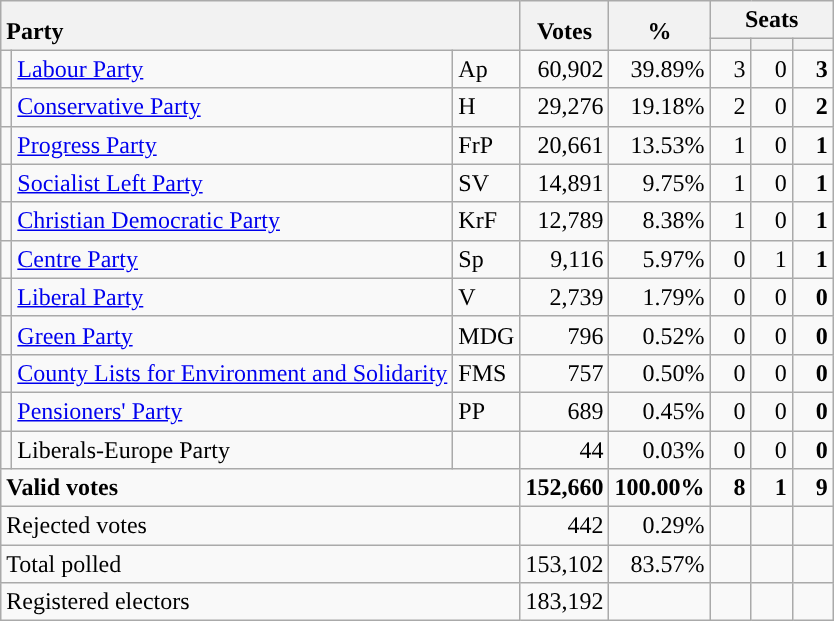<table class="wikitable" border="1" style="text-align:right;">
<tr>
<th style="text-align:left;" valign=bottom rowspan=2 colspan=3>Party</th>
<th align=center valign=bottom rowspan=2 width="50">Votes</th>
<th align=center valign=bottom rowspan=2 width="50">%</th>
<th colspan=3>Seats</th>
</tr>
<tr>
<th align=center valign=bottom width="20"><small></small></th>
<th align=center valign=bottom width="20"><small><a href='#'></a></small></th>
<th align=center valign=bottom width="20"><small></small></th>
</tr>
<tr>
<td style="color:inherit;background:"></td>
<td align=left><a href='#'>Labour Party</a></td>
<td align=left>Ap</td>
<td>60,902</td>
<td>39.89%</td>
<td>3</td>
<td>0</td>
<td><strong>3</strong></td>
</tr>
<tr>
<td style="color:inherit;background:"></td>
<td align=left><a href='#'>Conservative Party</a></td>
<td align=left>H</td>
<td>29,276</td>
<td>19.18%</td>
<td>2</td>
<td>0</td>
<td><strong>2</strong></td>
</tr>
<tr>
<td style="color:inherit;background:"></td>
<td align=left><a href='#'>Progress Party</a></td>
<td align=left>FrP</td>
<td>20,661</td>
<td>13.53%</td>
<td>1</td>
<td>0</td>
<td><strong>1</strong></td>
</tr>
<tr>
<td style="color:inherit;background:"></td>
<td align=left><a href='#'>Socialist Left Party</a></td>
<td align=left>SV</td>
<td>14,891</td>
<td>9.75%</td>
<td>1</td>
<td>0</td>
<td><strong>1</strong></td>
</tr>
<tr>
<td style="color:inherit;background:"></td>
<td align=left><a href='#'>Christian Democratic Party</a></td>
<td align=left>KrF</td>
<td>12,789</td>
<td>8.38%</td>
<td>1</td>
<td>0</td>
<td><strong>1</strong></td>
</tr>
<tr>
<td style="color:inherit;background:"></td>
<td align=left><a href='#'>Centre Party</a></td>
<td align=left>Sp</td>
<td>9,116</td>
<td>5.97%</td>
<td>0</td>
<td>1</td>
<td><strong>1</strong></td>
</tr>
<tr>
<td style="color:inherit;background:"></td>
<td align=left><a href='#'>Liberal Party</a></td>
<td align=left>V</td>
<td>2,739</td>
<td>1.79%</td>
<td>0</td>
<td>0</td>
<td><strong>0</strong></td>
</tr>
<tr>
<td style="color:inherit;background:"></td>
<td align=left><a href='#'>Green Party</a></td>
<td align=left>MDG</td>
<td>796</td>
<td>0.52%</td>
<td>0</td>
<td>0</td>
<td><strong>0</strong></td>
</tr>
<tr>
<td></td>
<td align=left><a href='#'>County Lists for Environment and Solidarity</a></td>
<td align=left>FMS</td>
<td>757</td>
<td>0.50%</td>
<td>0</td>
<td>0</td>
<td><strong>0</strong></td>
</tr>
<tr>
<td style="color:inherit;background:"></td>
<td align=left><a href='#'>Pensioners' Party</a></td>
<td align=left>PP</td>
<td>689</td>
<td>0.45%</td>
<td>0</td>
<td>0</td>
<td><strong>0</strong></td>
</tr>
<tr>
<td></td>
<td align=left>Liberals-Europe Party</td>
<td align=left></td>
<td>44</td>
<td>0.03%</td>
<td>0</td>
<td>0</td>
<td><strong>0</strong></td>
</tr>
<tr style="font-weight:bold">
<td align=left colspan=3>Valid votes</td>
<td>152,660</td>
<td>100.00%</td>
<td>8</td>
<td>1</td>
<td>9</td>
</tr>
<tr>
<td align=left colspan=3>Rejected votes</td>
<td>442</td>
<td>0.29%</td>
<td></td>
<td></td>
<td></td>
</tr>
<tr>
<td align=left colspan=3>Total polled</td>
<td>153,102</td>
<td>83.57%</td>
<td></td>
<td></td>
<td></td>
</tr>
<tr>
<td align=left colspan=3>Registered electors</td>
<td>183,192</td>
<td></td>
<td></td>
<td></td>
<td></td>
</tr>
</table>
